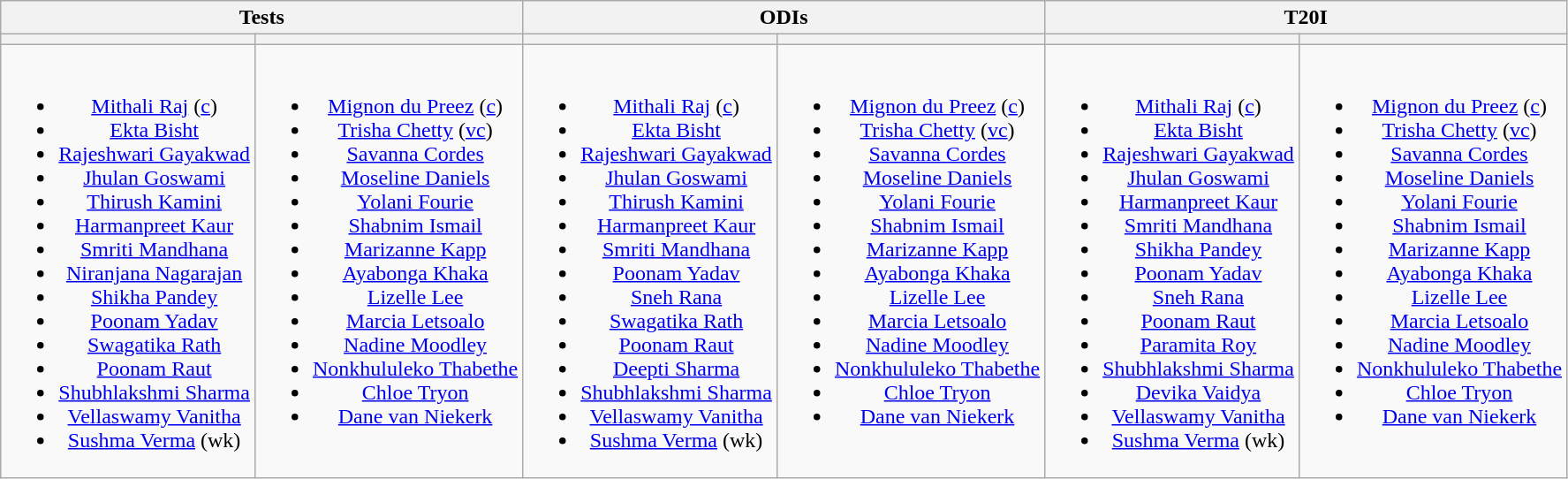<table class="wikitable" style="text-align:center">
<tr>
<th colspan=2>Tests</th>
<th colspan=2>ODIs</th>
<th colspan=2>T20I</th>
</tr>
<tr>
<th></th>
<th></th>
<th></th>
<th></th>
<th></th>
<th></th>
</tr>
<tr style="vertical-align:top">
<td><br><ul><li><a href='#'>Mithali Raj</a> (<a href='#'>c</a>)</li><li><a href='#'>Ekta Bisht</a></li><li><a href='#'>Rajeshwari Gayakwad</a></li><li><a href='#'>Jhulan Goswami</a></li><li><a href='#'>Thirush Kamini</a></li><li><a href='#'>Harmanpreet Kaur</a></li><li><a href='#'>Smriti Mandhana</a></li><li><a href='#'>Niranjana Nagarajan</a></li><li><a href='#'>Shikha Pandey</a></li><li><a href='#'>Poonam Yadav</a></li><li><a href='#'>Swagatika Rath</a></li><li><a href='#'>Poonam Raut</a></li><li><a href='#'>Shubhlakshmi Sharma</a></li><li><a href='#'>Vellaswamy Vanitha</a></li><li><a href='#'>Sushma Verma</a> (wk)</li></ul></td>
<td><br><ul><li><a href='#'>Mignon du Preez</a> (<a href='#'>c</a>)</li><li><a href='#'>Trisha Chetty</a> (<a href='#'>vc</a>)</li><li><a href='#'>Savanna Cordes</a></li><li><a href='#'>Moseline Daniels</a></li><li><a href='#'>Yolani Fourie</a></li><li><a href='#'>Shabnim Ismail</a></li><li><a href='#'>Marizanne Kapp</a></li><li><a href='#'>Ayabonga Khaka</a></li><li><a href='#'>Lizelle Lee</a></li><li><a href='#'>Marcia Letsoalo</a></li><li><a href='#'>Nadine Moodley</a></li><li><a href='#'>Nonkhululeko Thabethe</a></li><li><a href='#'>Chloe Tryon</a></li><li><a href='#'>Dane van Niekerk</a></li></ul></td>
<td><br><ul><li><a href='#'>Mithali Raj</a> (<a href='#'>c</a>)</li><li><a href='#'>Ekta Bisht</a></li><li><a href='#'>Rajeshwari Gayakwad</a></li><li><a href='#'>Jhulan Goswami</a></li><li><a href='#'>Thirush Kamini</a></li><li><a href='#'>Harmanpreet Kaur</a></li><li><a href='#'>Smriti Mandhana</a></li><li><a href='#'>Poonam Yadav</a></li><li><a href='#'>Sneh Rana</a></li><li><a href='#'>Swagatika Rath</a></li><li><a href='#'>Poonam Raut</a></li><li><a href='#'>Deepti Sharma</a></li><li><a href='#'>Shubhlakshmi Sharma</a></li><li><a href='#'>Vellaswamy Vanitha</a></li><li><a href='#'>Sushma Verma</a> (wk)</li></ul></td>
<td><br><ul><li><a href='#'>Mignon du Preez</a> (<a href='#'>c</a>)</li><li><a href='#'>Trisha Chetty</a> (<a href='#'>vc</a>)</li><li><a href='#'>Savanna Cordes</a></li><li><a href='#'>Moseline Daniels</a></li><li><a href='#'>Yolani Fourie</a></li><li><a href='#'>Shabnim Ismail</a></li><li><a href='#'>Marizanne Kapp</a></li><li><a href='#'>Ayabonga Khaka</a></li><li><a href='#'>Lizelle Lee</a></li><li><a href='#'>Marcia Letsoalo</a></li><li><a href='#'>Nadine Moodley</a></li><li><a href='#'>Nonkhululeko Thabethe</a></li><li><a href='#'>Chloe Tryon</a></li><li><a href='#'>Dane van Niekerk</a></li></ul></td>
<td><br><ul><li><a href='#'>Mithali Raj</a> (<a href='#'>c</a>)</li><li><a href='#'>Ekta Bisht</a></li><li><a href='#'>Rajeshwari Gayakwad</a></li><li><a href='#'>Jhulan Goswami</a></li><li><a href='#'>Harmanpreet Kaur</a></li><li><a href='#'>Smriti Mandhana</a></li><li><a href='#'>Shikha Pandey</a></li><li><a href='#'>Poonam Yadav</a></li><li><a href='#'>Sneh Rana</a></li><li><a href='#'>Poonam Raut</a></li><li><a href='#'>Paramita Roy</a></li><li><a href='#'>Shubhlakshmi Sharma</a></li><li><a href='#'>Devika Vaidya</a></li><li><a href='#'>Vellaswamy Vanitha</a></li><li><a href='#'>Sushma Verma</a> (wk)</li></ul></td>
<td><br><ul><li><a href='#'>Mignon du Preez</a> (<a href='#'>c</a>)</li><li><a href='#'>Trisha Chetty</a> (<a href='#'>vc</a>)</li><li><a href='#'>Savanna Cordes</a></li><li><a href='#'>Moseline Daniels</a></li><li><a href='#'>Yolani Fourie</a></li><li><a href='#'>Shabnim Ismail</a></li><li><a href='#'>Marizanne Kapp</a></li><li><a href='#'>Ayabonga Khaka</a></li><li><a href='#'>Lizelle Lee</a></li><li><a href='#'>Marcia Letsoalo</a></li><li><a href='#'>Nadine Moodley</a></li><li><a href='#'>Nonkhululeko Thabethe</a></li><li><a href='#'>Chloe Tryon</a></li><li><a href='#'>Dane van Niekerk</a></li></ul></td>
</tr>
</table>
